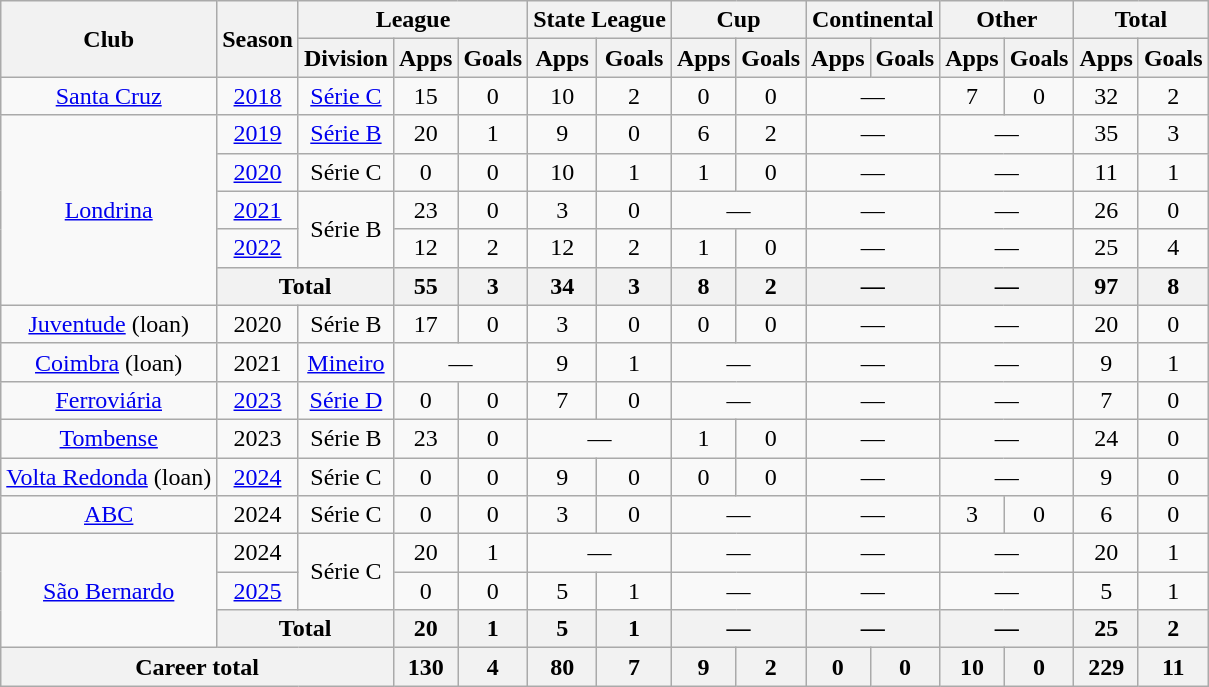<table class="wikitable" style="text-align: center;">
<tr>
<th rowspan="2">Club</th>
<th rowspan="2">Season</th>
<th colspan="3">League</th>
<th colspan="2">State League</th>
<th colspan="2">Cup</th>
<th colspan="2">Continental</th>
<th colspan="2">Other</th>
<th colspan="2">Total</th>
</tr>
<tr>
<th>Division</th>
<th>Apps</th>
<th>Goals</th>
<th>Apps</th>
<th>Goals</th>
<th>Apps</th>
<th>Goals</th>
<th>Apps</th>
<th>Goals</th>
<th>Apps</th>
<th>Goals</th>
<th>Apps</th>
<th>Goals</th>
</tr>
<tr>
<td valign="center"><a href='#'>Santa Cruz</a></td>
<td><a href='#'>2018</a></td>
<td><a href='#'>Série C</a></td>
<td>15</td>
<td>0</td>
<td>10</td>
<td>2</td>
<td>0</td>
<td>0</td>
<td colspan="2">—</td>
<td>7</td>
<td>0</td>
<td>32</td>
<td>2</td>
</tr>
<tr>
<td rowspan="5" valign="center"><a href='#'>Londrina</a></td>
<td><a href='#'>2019</a></td>
<td><a href='#'>Série B</a></td>
<td>20</td>
<td>1</td>
<td>9</td>
<td>0</td>
<td>6</td>
<td>2</td>
<td colspan="2">—</td>
<td colspan="2">—</td>
<td>35</td>
<td>3</td>
</tr>
<tr>
<td><a href='#'>2020</a></td>
<td>Série C</td>
<td>0</td>
<td>0</td>
<td>10</td>
<td>1</td>
<td>1</td>
<td>0</td>
<td colspan="2">—</td>
<td colspan="2">—</td>
<td>11</td>
<td>1</td>
</tr>
<tr>
<td><a href='#'>2021</a></td>
<td rowspan="2">Série B</td>
<td>23</td>
<td>0</td>
<td>3</td>
<td>0</td>
<td colspan="2">—</td>
<td colspan="2">—</td>
<td colspan="2">—</td>
<td>26</td>
<td>0</td>
</tr>
<tr>
<td><a href='#'>2022</a></td>
<td>12</td>
<td>2</td>
<td>12</td>
<td>2</td>
<td>1</td>
<td>0</td>
<td colspan="2">—</td>
<td colspan="2">—</td>
<td>25</td>
<td>4</td>
</tr>
<tr>
<th colspan="2">Total</th>
<th>55</th>
<th>3</th>
<th>34</th>
<th>3</th>
<th>8</th>
<th>2</th>
<th colspan="2">—</th>
<th colspan="2">—</th>
<th>97</th>
<th>8</th>
</tr>
<tr>
<td valign="center"><a href='#'>Juventude</a> (loan)</td>
<td>2020</td>
<td>Série B</td>
<td>17</td>
<td>0</td>
<td>3</td>
<td>0</td>
<td>0</td>
<td>0</td>
<td colspan="2">—</td>
<td colspan="2">—</td>
<td>20</td>
<td>0</td>
</tr>
<tr>
<td valign="center"><a href='#'>Coimbra</a> (loan)</td>
<td>2021</td>
<td><a href='#'>Mineiro</a></td>
<td colspan="2">—</td>
<td>9</td>
<td>1</td>
<td colspan="2">—</td>
<td colspan="2">—</td>
<td colspan="2">—</td>
<td>9</td>
<td>1</td>
</tr>
<tr>
<td valign="center"><a href='#'>Ferroviária</a></td>
<td><a href='#'>2023</a></td>
<td><a href='#'>Série D</a></td>
<td>0</td>
<td>0</td>
<td>7</td>
<td>0</td>
<td colspan="2">—</td>
<td colspan="2">—</td>
<td colspan="2">—</td>
<td>7</td>
<td>0</td>
</tr>
<tr>
<td valign="center"><a href='#'>Tombense</a></td>
<td>2023</td>
<td>Série B</td>
<td>23</td>
<td>0</td>
<td colspan="2">—</td>
<td>1</td>
<td>0</td>
<td colspan="2">—</td>
<td colspan="2">—</td>
<td>24</td>
<td>0</td>
</tr>
<tr>
<td valign="center"><a href='#'>Volta Redonda</a> (loan)</td>
<td><a href='#'>2024</a></td>
<td>Série C</td>
<td>0</td>
<td>0</td>
<td>9</td>
<td>0</td>
<td>0</td>
<td>0</td>
<td colspan="2">—</td>
<td colspan="2">—</td>
<td>9</td>
<td>0</td>
</tr>
<tr>
<td valign="center"><a href='#'>ABC</a></td>
<td>2024</td>
<td>Série C</td>
<td>0</td>
<td>0</td>
<td>3</td>
<td>0</td>
<td colspan="2">—</td>
<td colspan="2">—</td>
<td>3</td>
<td>0</td>
<td>6</td>
<td>0</td>
</tr>
<tr>
<td rowspan="3" valign="center"><a href='#'>São Bernardo</a></td>
<td>2024</td>
<td rowspan="2">Série C</td>
<td>20</td>
<td>1</td>
<td colspan="2">—</td>
<td colspan="2">—</td>
<td colspan="2">—</td>
<td colspan="2">—</td>
<td>20</td>
<td>1</td>
</tr>
<tr>
<td><a href='#'>2025</a></td>
<td>0</td>
<td>0</td>
<td>5</td>
<td>1</td>
<td colspan="2">—</td>
<td colspan="2">—</td>
<td colspan="2">—</td>
<td>5</td>
<td>1</td>
</tr>
<tr>
<th colspan="2">Total</th>
<th>20</th>
<th>1</th>
<th>5</th>
<th>1</th>
<th colspan="2">—</th>
<th colspan="2">—</th>
<th colspan="2">—</th>
<th>25</th>
<th>2</th>
</tr>
<tr>
<th colspan="3"><strong>Career total</strong></th>
<th>130</th>
<th>4</th>
<th>80</th>
<th>7</th>
<th>9</th>
<th>2</th>
<th>0</th>
<th>0</th>
<th>10</th>
<th>0</th>
<th>229</th>
<th>11</th>
</tr>
</table>
